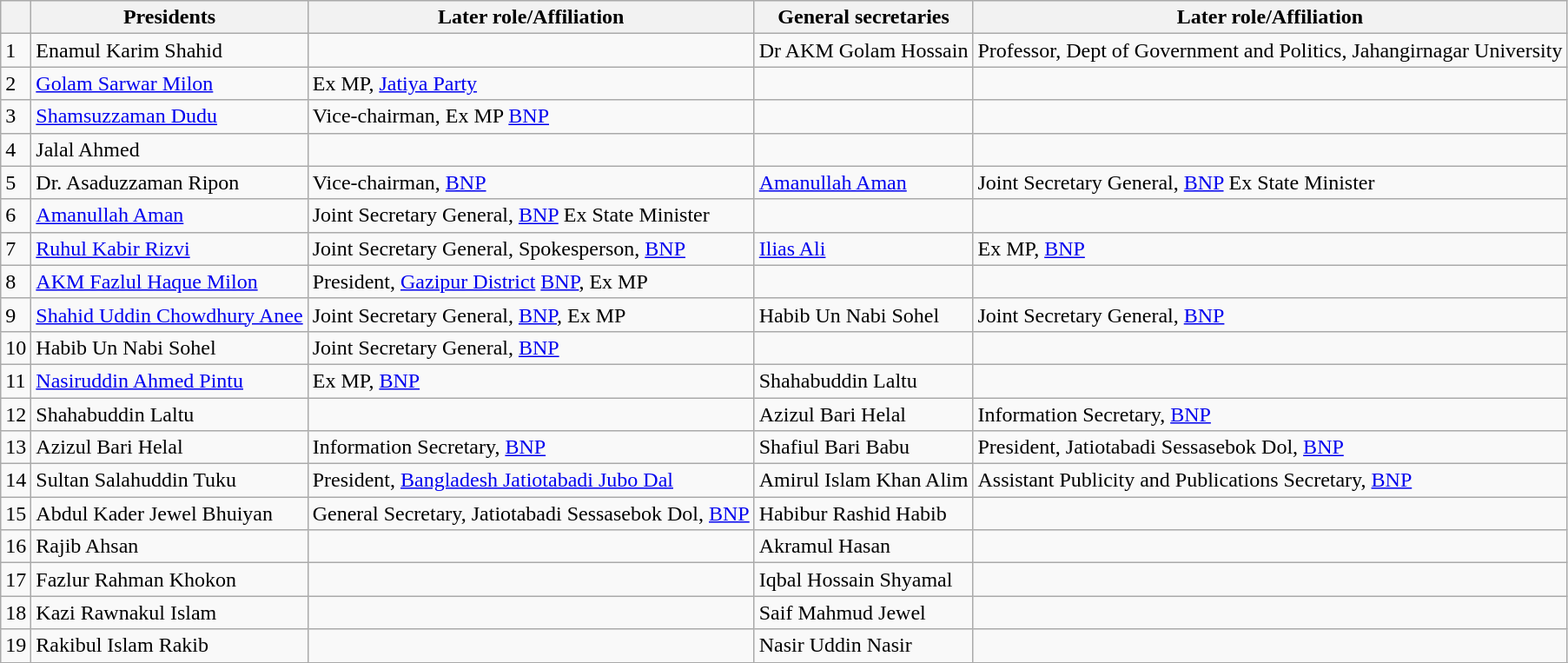<table class="wikitable" style="text-align:left">
<tr>
<th></th>
<th>Presidents</th>
<th>Later role/Affiliation</th>
<th>General secretaries</th>
<th>Later role/Affiliation</th>
</tr>
<tr>
<td align="left">1</td>
<td>Enamul Karim Shahid</td>
<td></td>
<td>Dr AKM Golam Hossain</td>
<td>Professor, Dept of Government and Politics, Jahangirnagar University</td>
</tr>
<tr>
<td align="left">2</td>
<td><a href='#'>Golam Sarwar Milon</a></td>
<td>Ex MP, <a href='#'>Jatiya Party</a></td>
<td></td>
<td></td>
</tr>
<tr>
<td align="left">3</td>
<td><a href='#'>Shamsuzzaman Dudu</a></td>
<td>Vice-chairman, Ex MP <a href='#'>BNP</a></td>
<td></td>
<td></td>
</tr>
<tr>
<td align="left">4</td>
<td>Jalal Ahmed</td>
<td></td>
<td></td>
<td></td>
</tr>
<tr>
<td align="left">5</td>
<td>Dr. Asaduzzaman Ripon</td>
<td>Vice-chairman, <a href='#'>BNP</a></td>
<td><a href='#'>Amanullah Aman</a></td>
<td>Joint Secretary General, <a href='#'>BNP</a> Ex State Minister</td>
</tr>
<tr>
<td align="left">6</td>
<td><a href='#'>Amanullah Aman</a></td>
<td>Joint Secretary General, <a href='#'>BNP</a> Ex State Minister</td>
<td></td>
<td></td>
</tr>
<tr>
<td align="left">7</td>
<td><a href='#'>Ruhul Kabir Rizvi</a></td>
<td>Joint Secretary General, Spokesperson, <a href='#'>BNP</a></td>
<td><a href='#'> Ilias Ali</a></td>
<td>Ex MP, <a href='#'>BNP</a></td>
</tr>
<tr>
<td align="left">8</td>
<td><a href='#'>AKM Fazlul Haque Milon</a></td>
<td>President, <a href='#'>Gazipur District</a> <a href='#'>BNP</a>, Ex MP</td>
<td></td>
<td></td>
</tr>
<tr>
<td align="left">9</td>
<td><a href='#'>Shahid Uddin Chowdhury Anee</a></td>
<td>Joint Secretary General, <a href='#'>BNP</a>, Ex MP</td>
<td>Habib Un Nabi Sohel</td>
<td>Joint Secretary General, <a href='#'>BNP</a></td>
</tr>
<tr>
<td align="left">10</td>
<td>Habib Un Nabi Sohel</td>
<td>Joint Secretary General, <a href='#'>BNP</a></td>
<td></td>
<td></td>
</tr>
<tr>
<td align="left">11</td>
<td><a href='#'>Nasiruddin Ahmed Pintu</a></td>
<td>Ex MP, <a href='#'>BNP</a></td>
<td>Shahabuddin Laltu</td>
<td></td>
</tr>
<tr>
<td align="left">12</td>
<td>Shahabuddin Laltu</td>
<td></td>
<td>Azizul Bari Helal</td>
<td>Information Secretary, <a href='#'>BNP</a></td>
</tr>
<tr>
<td align="left">13</td>
<td>Azizul Bari Helal</td>
<td>Information Secretary, <a href='#'>BNP</a></td>
<td>Shafiul Bari Babu</td>
<td>President, Jatiotabadi Sessasebok Dol, <a href='#'>BNP</a></td>
</tr>
<tr>
<td align="left">14</td>
<td>Sultan Salahuddin Tuku</td>
<td>President, <a href='#'>Bangladesh Jatiotabadi Jubo Dal</a></td>
<td>Amirul Islam Khan Alim</td>
<td>Assistant Publicity and Publications Secretary, <a href='#'>BNP</a></td>
</tr>
<tr>
<td align="left">15</td>
<td>Abdul Kader Jewel Bhuiyan</td>
<td>General Secretary, Jatiotabadi Sessasebok Dol, <a href='#'>BNP</a></td>
<td>Habibur Rashid Habib</td>
<td></td>
</tr>
<tr>
<td align="left">16</td>
<td>Rajib Ahsan</td>
<td></td>
<td>Akramul Hasan</td>
<td></td>
</tr>
<tr>
<td align="left">17</td>
<td>Fazlur Rahman Khokon</td>
<td></td>
<td>Iqbal Hossain Shyamal</td>
<td></td>
</tr>
<tr>
<td align="left">18</td>
<td>Kazi Rawnakul Islam</td>
<td></td>
<td>Saif Mahmud Jewel</td>
<td></td>
</tr>
<tr>
<td align="left">19</td>
<td>Rakibul Islam Rakib</td>
<td></td>
<td>Nasir Uddin Nasir</td>
<td></td>
</tr>
<tr>
</tr>
</table>
